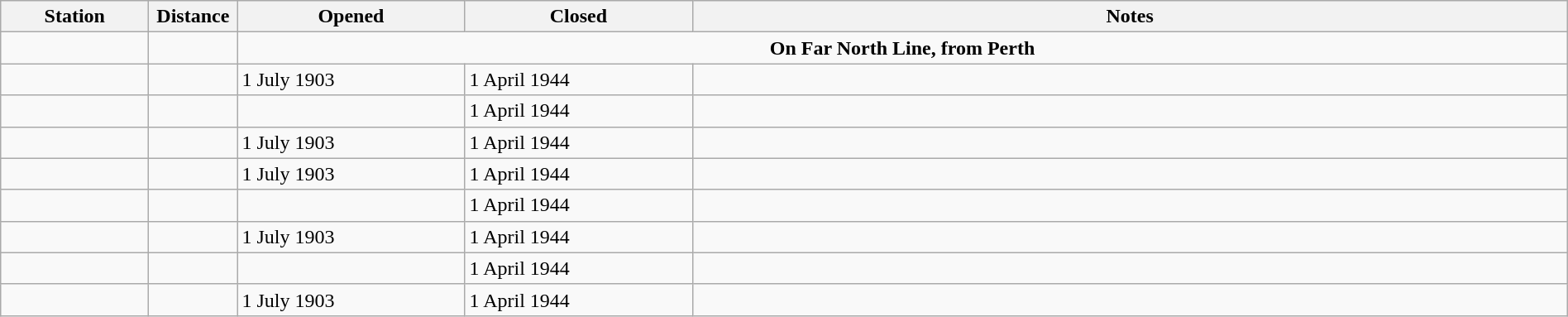<table class="wikitable" style="width:100%; margin-right:0;">
<tr>
<th scope="col" style="width:7em; text-align:center;">Station</th>
<th scope="col" style="width:4em; text-align:center;">Distance</th>
<th scope="col" style="width:11em;">Opened</th>
<th scope="col" style="width:11em;">Closed</th>
<th scope="col" class="unsortable">Notes</th>
</tr>
<tr>
<td></td>
<td></td>
<td colspan="3" style="text-align:center;"><strong>On Far North Line,  from Perth</strong></td>
</tr>
<tr>
<td></td>
<td></td>
<td>1 July 1903</td>
<td>1 April 1944</td>
<td></td>
</tr>
<tr>
<td></td>
<td></td>
<td></td>
<td>1 April 1944</td>
<td></td>
</tr>
<tr>
<td></td>
<td></td>
<td>1 July 1903</td>
<td>1 April 1944</td>
<td></td>
</tr>
<tr>
<td></td>
<td></td>
<td>1 July 1903</td>
<td>1 April 1944</td>
<td></td>
</tr>
<tr>
<td></td>
<td></td>
<td></td>
<td>1 April 1944</td>
<td></td>
</tr>
<tr>
<td></td>
<td></td>
<td>1 July 1903</td>
<td>1 April 1944</td>
<td></td>
</tr>
<tr>
<td></td>
<td></td>
<td></td>
<td>1 April 1944</td>
<td></td>
</tr>
<tr>
<td></td>
<td></td>
<td>1 July 1903</td>
<td>1 April 1944</td>
<td></td>
</tr>
</table>
